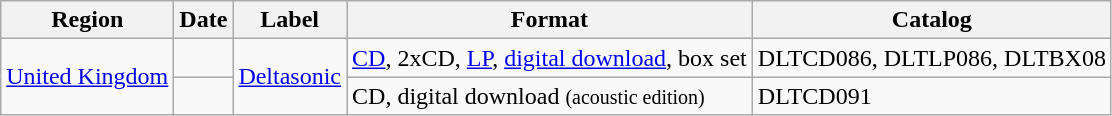<table class="wikitable">
<tr>
<th><strong>Region</strong></th>
<th><strong>Date</strong></th>
<th><strong>Label</strong></th>
<th><strong>Format</strong></th>
<th><strong>Catalog</strong></th>
</tr>
<tr>
<td rowspan="2"><a href='#'>United Kingdom</a></td>
<td></td>
<td rowspan="2"><a href='#'>Deltasonic</a></td>
<td><a href='#'>CD</a>, 2xCD, <a href='#'>LP</a>, <a href='#'>digital download</a>, box set</td>
<td>DLTCD086, DLTLP086, DLTBX08</td>
</tr>
<tr>
<td></td>
<td>CD, digital download <small>(acoustic edition)</small></td>
<td>DLTCD091</td>
</tr>
</table>
